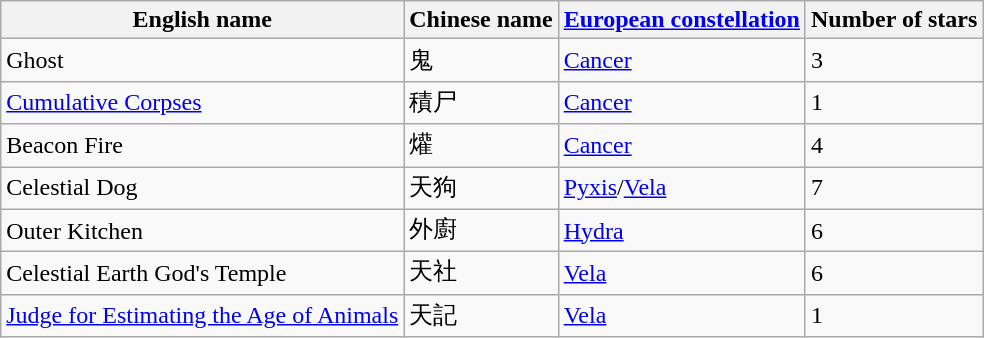<table class="wikitable">
<tr>
<th>English name</th>
<th>Chinese name</th>
<th><a href='#'>European constellation</a></th>
<th>Number of stars</th>
</tr>
<tr>
<td>Ghost</td>
<td>鬼</td>
<td><a href='#'>Cancer</a></td>
<td>3</td>
</tr>
<tr>
<td><a href='#'>Cumulative Corpses</a></td>
<td>積尸</td>
<td><a href='#'>Cancer</a></td>
<td>1</td>
</tr>
<tr>
<td>Beacon Fire</td>
<td>爟</td>
<td><a href='#'>Cancer</a></td>
<td>4</td>
</tr>
<tr>
<td>Celestial Dog</td>
<td>天狗</td>
<td><a href='#'>Pyxis</a>/<a href='#'>Vela</a></td>
<td>7</td>
</tr>
<tr>
<td>Outer Kitchen</td>
<td>外廚</td>
<td><a href='#'>Hydra</a></td>
<td>6</td>
</tr>
<tr>
<td>Celestial Earth God's Temple</td>
<td>天社</td>
<td><a href='#'>Vela</a></td>
<td>6</td>
</tr>
<tr>
<td><a href='#'>Judge for Estimating the Age of Animals</a></td>
<td>天記</td>
<td><a href='#'>Vela</a></td>
<td>1</td>
</tr>
</table>
